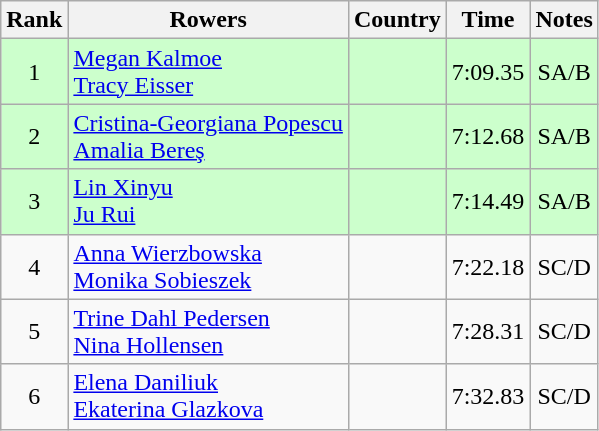<table class="wikitable" style="text-align:center">
<tr>
<th>Rank</th>
<th>Rowers</th>
<th>Country</th>
<th>Time</th>
<th>Notes</th>
</tr>
<tr bgcolor=ccffcc>
<td>1</td>
<td align="left"><a href='#'>Megan Kalmoe</a><br><a href='#'>Tracy Eisser</a></td>
<td align="left"></td>
<td>7:09.35</td>
<td>SA/B</td>
</tr>
<tr bgcolor=ccffcc>
<td>2</td>
<td align="left"><a href='#'>Cristina-Georgiana Popescu</a><br><a href='#'>Amalia Bereş</a></td>
<td align="left"></td>
<td>7:12.68</td>
<td>SA/B</td>
</tr>
<tr bgcolor=ccffcc>
<td>3</td>
<td align="left"><a href='#'>Lin Xinyu</a><br><a href='#'>Ju Rui</a></td>
<td align="left"></td>
<td>7:14.49</td>
<td>SA/B</td>
</tr>
<tr>
<td>4</td>
<td align="left"><a href='#'>Anna Wierzbowska</a><br><a href='#'>Monika Sobieszek</a></td>
<td align="left"></td>
<td>7:22.18</td>
<td>SC/D</td>
</tr>
<tr>
<td>5</td>
<td align="left"><a href='#'>Trine Dahl Pedersen</a><br><a href='#'>Nina Hollensen</a></td>
<td align="left"></td>
<td>7:28.31</td>
<td>SC/D</td>
</tr>
<tr>
<td>6</td>
<td align="left"><a href='#'>Elena Daniliuk</a><br><a href='#'>Ekaterina Glazkova</a></td>
<td align="left"></td>
<td>7:32.83</td>
<td>SC/D</td>
</tr>
</table>
